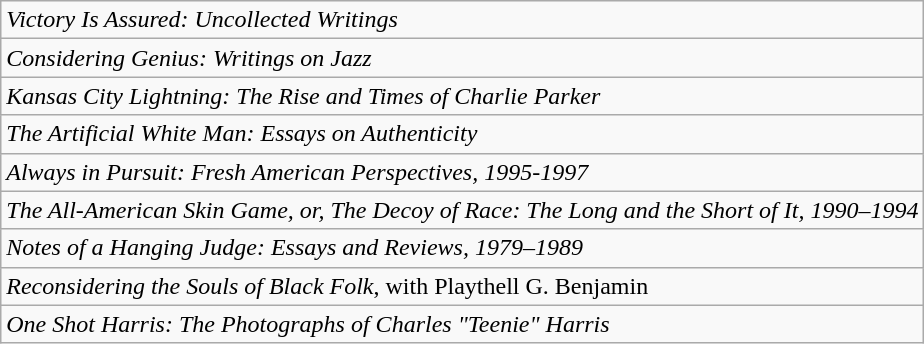<table class="wikitable">
<tr>
<td><em>Victory Is Assured: Uncollected Writings</em></td>
</tr>
<tr>
<td><em>Considering Genius: Writings on Jazz</em></td>
</tr>
<tr>
<td><em>Kansas City Lightning: The Rise and Times of Charlie Parker</em></td>
</tr>
<tr>
<td><em>The Artificial White Man: Essays on Authenticity</em></td>
</tr>
<tr>
<td><em>Always in Pursuit: Fresh American Perspectives, 1995-1997</em></td>
</tr>
<tr>
<td><em>The All-American Skin Game, or, The Decoy of Race: The Long and the Short of It, 1990–1994</em></td>
</tr>
<tr>
<td><em>Notes of a Hanging Judge: Essays and Reviews, 1979–1989</em></td>
</tr>
<tr>
<td><em>Reconsidering the Souls of Black Folk</em>, with Playthell G. Benjamin</td>
</tr>
<tr>
<td><em>One Shot Harris: The Photographs of Charles "Teenie" Harris</em></td>
</tr>
</table>
